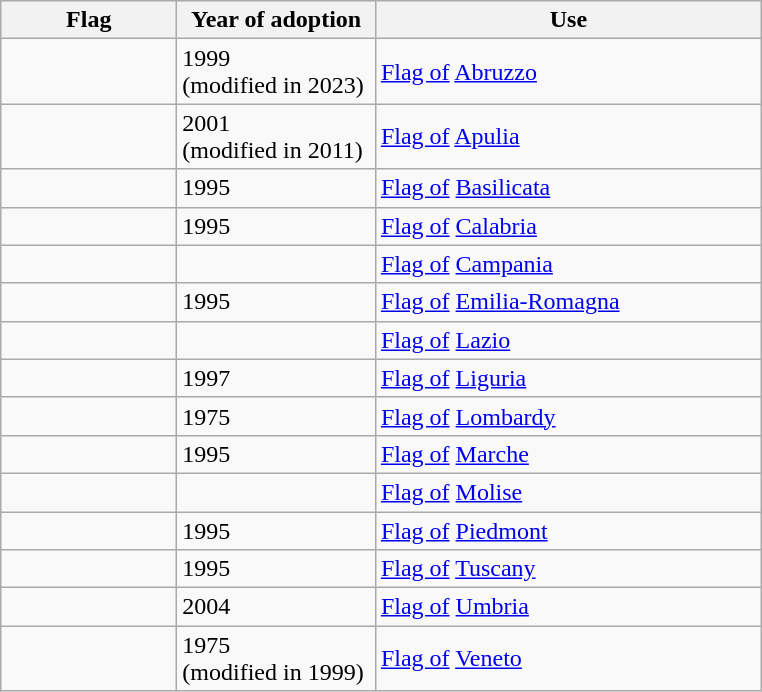<table class="wikitable">
<tr>
<th width="110">Flag</th>
<th width="125">Year of adoption</th>
<th width="250">Use</th>
</tr>
<tr>
<td></td>
<td>1999<br>(modified in 2023)</td>
<td><a href='#'>Flag of</a> <a href='#'>Abruzzo</a></td>
</tr>
<tr>
<td></td>
<td>2001<br>(modified in 2011)</td>
<td><a href='#'>Flag of</a> <a href='#'>Apulia</a></td>
</tr>
<tr>
<td></td>
<td>1995</td>
<td><a href='#'>Flag of</a> <a href='#'>Basilicata</a></td>
</tr>
<tr>
<td></td>
<td>1995</td>
<td><a href='#'>Flag of</a> <a href='#'>Calabria</a></td>
</tr>
<tr>
<td></td>
<td></td>
<td><a href='#'>Flag of</a> <a href='#'>Campania</a></td>
</tr>
<tr>
<td></td>
<td>1995</td>
<td><a href='#'>Flag of</a> <a href='#'>Emilia-Romagna</a></td>
</tr>
<tr>
<td></td>
<td></td>
<td><a href='#'>Flag of</a> <a href='#'>Lazio</a></td>
</tr>
<tr>
<td></td>
<td>1997</td>
<td><a href='#'>Flag of</a> <a href='#'>Liguria</a></td>
</tr>
<tr>
<td></td>
<td>1975</td>
<td><a href='#'>Flag of</a> <a href='#'>Lombardy</a></td>
</tr>
<tr>
<td></td>
<td>1995</td>
<td><a href='#'>Flag of</a> <a href='#'>Marche</a></td>
</tr>
<tr>
<td></td>
<td></td>
<td><a href='#'>Flag of</a> <a href='#'>Molise</a></td>
</tr>
<tr>
<td></td>
<td>1995</td>
<td><a href='#'>Flag of</a> <a href='#'>Piedmont</a></td>
</tr>
<tr>
<td></td>
<td>1995</td>
<td><a href='#'>Flag of</a> <a href='#'>Tuscany</a></td>
</tr>
<tr>
<td></td>
<td>2004</td>
<td><a href='#'>Flag of</a> <a href='#'>Umbria</a></td>
</tr>
<tr>
<td></td>
<td>1975<br>(modified in 1999)</td>
<td><a href='#'>Flag of</a> <a href='#'>Veneto</a></td>
</tr>
</table>
